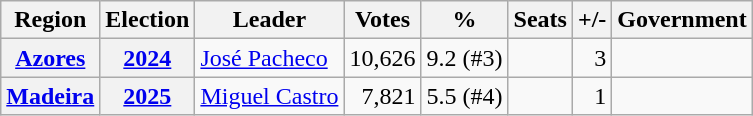<table class="wikitable" style="text-align:right;">
<tr>
<th>Region</th>
<th>Election</th>
<th>Leader</th>
<th>Votes</th>
<th>%</th>
<th>Seats</th>
<th>+/-</th>
<th>Government</th>
</tr>
<tr>
<th><a href='#'>Azores</a></th>
<th><a href='#'>2024</a></th>
<td align=left><a href='#'>José Pacheco</a></td>
<td>10,626</td>
<td>9.2 (#3)</td>
<td></td>
<td>3</td>
<td></td>
</tr>
<tr>
<th><a href='#'>Madeira</a></th>
<th><a href='#'>2025</a></th>
<td align=left><a href='#'>Miguel Castro</a></td>
<td>7,821</td>
<td>5.5 (#4)</td>
<td></td>
<td>1</td>
<td></td>
</tr>
</table>
